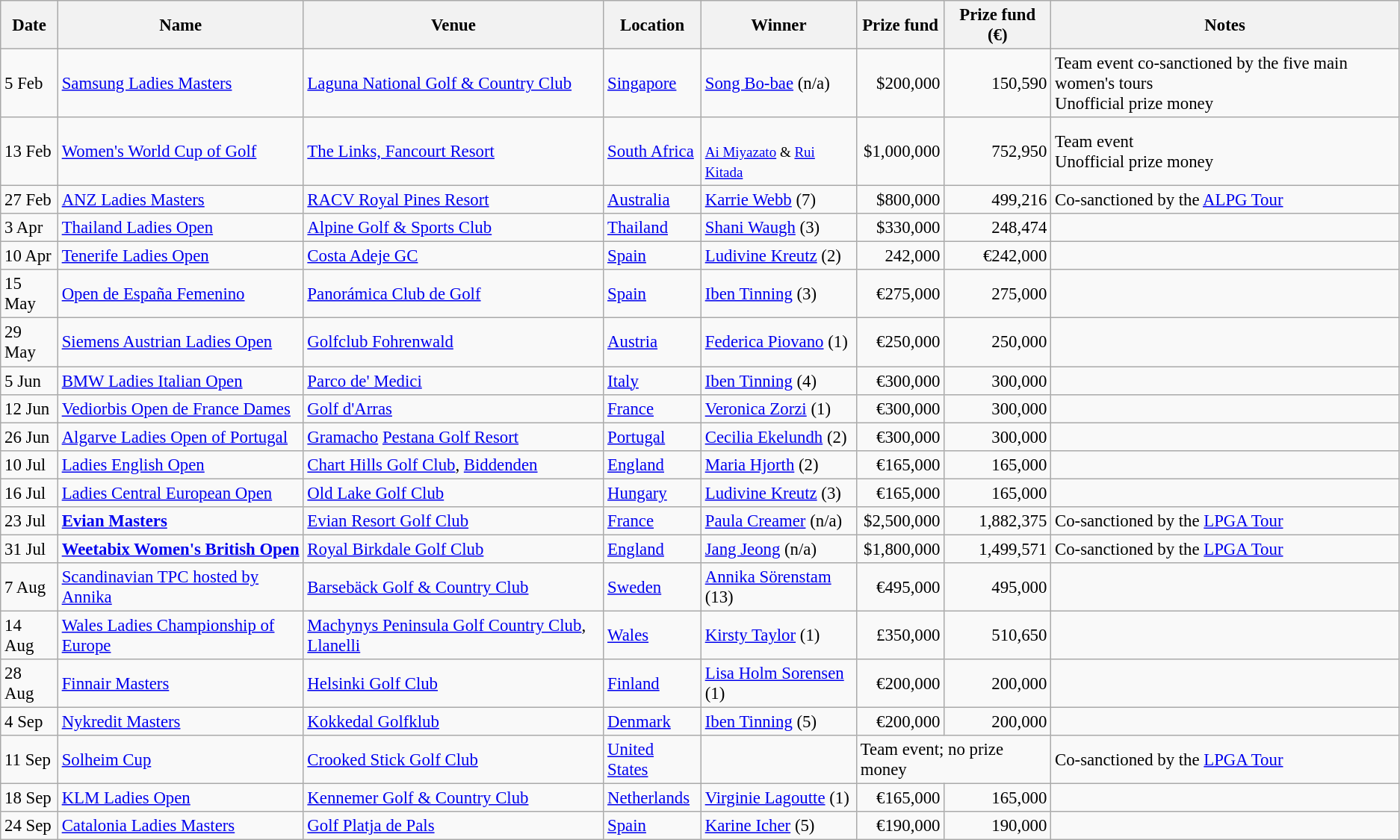<table class="wikitable" style="font-size:95%">
<tr>
<th>Date</th>
<th>Name</th>
<th>Venue</th>
<th>Location</th>
<th>Winner</th>
<th>Prize fund</th>
<th>Prize fund (€)</th>
<th>Notes</th>
</tr>
<tr>
<td>5 Feb</td>
<td><a href='#'>Samsung Ladies Masters</a></td>
<td><a href='#'>Laguna National Golf & Country Club</a></td>
<td><a href='#'>Singapore</a></td>
<td> <a href='#'>Song Bo-bae</a> (n/a)</td>
<td align=right>$200,000</td>
<td align=right>150,590</td>
<td>Team event co-sanctioned by the five main women's tours<br>Unofficial prize money</td>
</tr>
<tr>
<td>13 Feb</td>
<td><a href='#'>Women's World Cup of Golf</a></td>
<td><a href='#'>The Links, Fancourt Resort</a></td>
<td><a href='#'>South Africa</a></td>
<td><br><small><a href='#'>Ai Miyazato</a> & <a href='#'>Rui Kitada</a></small></td>
<td align=right>$1,000,000</td>
<td align=right>752,950</td>
<td>Team event<br>Unofficial prize money</td>
</tr>
<tr>
<td>27 Feb</td>
<td><a href='#'>ANZ Ladies Masters</a></td>
<td><a href='#'>RACV Royal Pines Resort</a></td>
<td><a href='#'>Australia</a></td>
<td> <a href='#'>Karrie Webb</a> (7)</td>
<td align=right>$800,000</td>
<td align=right>499,216</td>
<td>Co-sanctioned by the <a href='#'>ALPG Tour</a></td>
</tr>
<tr>
<td>3 Apr</td>
<td><a href='#'>Thailand Ladies Open</a></td>
<td><a href='#'>Alpine Golf & Sports Club</a></td>
<td><a href='#'>Thailand</a></td>
<td> <a href='#'>Shani Waugh</a> (3)</td>
<td align=right>$330,000</td>
<td align=right>248,474</td>
<td></td>
</tr>
<tr>
<td>10 Apr</td>
<td><a href='#'>Tenerife Ladies Open</a></td>
<td><a href='#'>Costa Adeje GC</a></td>
<td><a href='#'>Spain</a></td>
<td> <a href='#'>Ludivine Kreutz</a> (2)</td>
<td align=right>242,000</td>
<td align=right>€242,000</td>
<td></td>
</tr>
<tr>
<td>15 May</td>
<td><a href='#'>Open de España Femenino</a></td>
<td><a href='#'>Panorámica Club de Golf</a></td>
<td><a href='#'>Spain</a></td>
<td> <a href='#'>Iben Tinning</a> (3)</td>
<td align=right>€275,000</td>
<td align=right>275,000</td>
<td></td>
</tr>
<tr>
<td>29 May</td>
<td><a href='#'>Siemens Austrian Ladies Open</a></td>
<td><a href='#'>Golfclub Fohrenwald</a></td>
<td><a href='#'>Austria</a></td>
<td> <a href='#'>Federica Piovano</a> (1)</td>
<td align=right>€250,000</td>
<td align=right>250,000</td>
<td></td>
</tr>
<tr>
<td>5 Jun</td>
<td><a href='#'>BMW Ladies Italian Open</a></td>
<td><a href='#'>Parco de' Medici</a></td>
<td><a href='#'>Italy</a></td>
<td> <a href='#'>Iben Tinning</a> (4)</td>
<td align=right>€300,000</td>
<td align=right>300,000</td>
<td></td>
</tr>
<tr>
<td>12 Jun</td>
<td><a href='#'>Vediorbis Open de France Dames</a></td>
<td><a href='#'>Golf d'Arras</a></td>
<td><a href='#'>France</a></td>
<td> <a href='#'>Veronica Zorzi</a> (1)</td>
<td align=right>€300,000</td>
<td align=right>300,000</td>
<td></td>
</tr>
<tr>
<td>26 Jun</td>
<td><a href='#'>Algarve Ladies Open of Portugal</a></td>
<td><a href='#'>Gramacho</a> <a href='#'>Pestana Golf Resort</a></td>
<td><a href='#'>Portugal</a></td>
<td> <a href='#'>Cecilia Ekelundh</a> (2)</td>
<td align=right>€300,000</td>
<td align=right>300,000</td>
<td></td>
</tr>
<tr>
<td>10 Jul</td>
<td><a href='#'>Ladies English Open</a></td>
<td><a href='#'>Chart Hills Golf Club</a>, <a href='#'>Biddenden</a></td>
<td><a href='#'>England</a></td>
<td> <a href='#'>Maria Hjorth</a> (2)</td>
<td align=right>€165,000</td>
<td align=right>165,000</td>
<td></td>
</tr>
<tr>
<td>16 Jul</td>
<td><a href='#'>Ladies Central European Open</a></td>
<td><a href='#'>Old Lake Golf Club</a></td>
<td><a href='#'>Hungary</a></td>
<td> <a href='#'>Ludivine Kreutz</a> (3)</td>
<td align=right>€165,000</td>
<td align=right>165,000</td>
<td></td>
</tr>
<tr>
<td>23 Jul</td>
<td><strong><a href='#'>Evian Masters</a></strong></td>
<td><a href='#'>Evian Resort Golf Club</a></td>
<td><a href='#'>France</a></td>
<td> <a href='#'>Paula Creamer</a> (n/a)</td>
<td align=right>$2,500,000</td>
<td align=right>1,882,375</td>
<td>Co-sanctioned by the <a href='#'>LPGA Tour</a></td>
</tr>
<tr>
<td>31 Jul</td>
<td><strong><a href='#'>Weetabix Women's British Open</a></strong></td>
<td><a href='#'>Royal Birkdale Golf Club</a></td>
<td><a href='#'>England</a></td>
<td> <a href='#'>Jang Jeong</a> (n/a)</td>
<td align=right>$1,800,000</td>
<td align=right>1,499,571</td>
<td>Co-sanctioned by the <a href='#'>LPGA Tour</a></td>
</tr>
<tr>
<td>7 Aug</td>
<td><a href='#'>Scandinavian TPC hosted by Annika </a></td>
<td><a href='#'>Barsebäck Golf & Country Club</a></td>
<td><a href='#'>Sweden</a></td>
<td> <a href='#'>Annika Sörenstam</a> (13)</td>
<td align=right>€495,000</td>
<td align=right>495,000</td>
<td></td>
</tr>
<tr>
<td>14 Aug</td>
<td><a href='#'>Wales Ladies Championship of Europe</a></td>
<td><a href='#'>Machynys Peninsula Golf Country Club</a>, <a href='#'>Llanelli</a></td>
<td><a href='#'>Wales</a></td>
<td> <a href='#'>Kirsty Taylor</a> (1)</td>
<td align=right>£350,000</td>
<td align=right>510,650</td>
<td></td>
</tr>
<tr>
<td>28 Aug</td>
<td><a href='#'>Finnair Masters</a></td>
<td><a href='#'>Helsinki Golf Club</a></td>
<td><a href='#'>Finland</a></td>
<td> <a href='#'>Lisa Holm Sorensen</a> (1)</td>
<td align=right>€200,000</td>
<td align=right>200,000</td>
<td></td>
</tr>
<tr>
<td>4 Sep</td>
<td><a href='#'>Nykredit Masters</a></td>
<td><a href='#'>Kokkedal Golfklub</a></td>
<td><a href='#'>Denmark</a></td>
<td> <a href='#'>Iben Tinning</a> (5)</td>
<td align=right>€200,000</td>
<td align=right>200,000</td>
<td></td>
</tr>
<tr>
<td>11 Sep</td>
<td><a href='#'>Solheim Cup</a></td>
<td><a href='#'>Crooked Stick Golf Club</a></td>
<td><a href='#'>United States</a></td>
<td></td>
<td colspan=2>Team event; no prize money</td>
<td>Co-sanctioned by the <a href='#'>LPGA Tour</a></td>
</tr>
<tr>
<td>18 Sep</td>
<td><a href='#'>KLM Ladies Open</a></td>
<td><a href='#'>Kennemer Golf & Country Club</a></td>
<td><a href='#'>Netherlands</a></td>
<td> <a href='#'>Virginie Lagoutte</a> (1)</td>
<td align=right>€165,000</td>
<td align=right>165,000</td>
<td></td>
</tr>
<tr>
<td>24 Sep</td>
<td><a href='#'>Catalonia Ladies Masters</a></td>
<td><a href='#'>Golf Platja de Pals</a></td>
<td><a href='#'>Spain</a></td>
<td> <a href='#'>Karine Icher</a> (5)</td>
<td align=right>€190,000</td>
<td align=right>190,000</td>
<td></td>
</tr>
</table>
